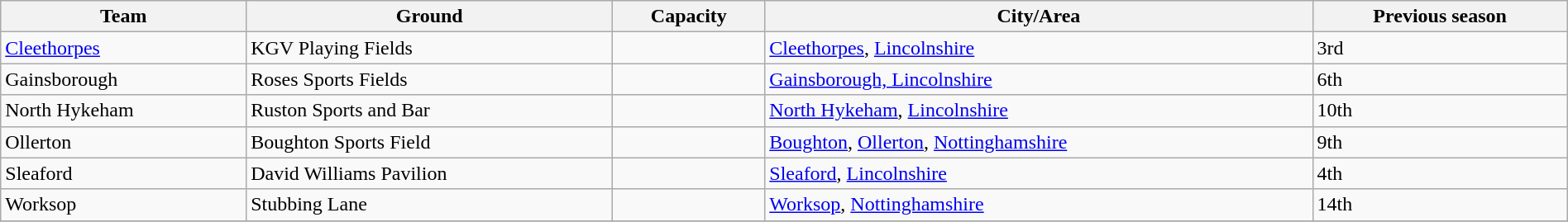<table class="wikitable sortable" width=100%>
<tr>
<th>Team</th>
<th>Ground</th>
<th>Capacity</th>
<th>City/Area</th>
<th>Previous season</th>
</tr>
<tr>
<td><a href='#'>Cleethorpes</a></td>
<td>KGV Playing Fields</td>
<td></td>
<td><a href='#'>Cleethorpes</a>, <a href='#'>Lincolnshire</a></td>
<td>3rd</td>
</tr>
<tr>
<td>Gainsborough</td>
<td>Roses Sports Fields</td>
<td></td>
<td><a href='#'>Gainsborough, Lincolnshire</a></td>
<td>6th</td>
</tr>
<tr>
<td>North Hykeham</td>
<td>Ruston Sports and Bar</td>
<td></td>
<td><a href='#'>North Hykeham</a>, <a href='#'>Lincolnshire</a></td>
<td>10th</td>
</tr>
<tr>
<td>Ollerton</td>
<td>Boughton Sports Field</td>
<td></td>
<td><a href='#'>Boughton</a>, <a href='#'>Ollerton</a>, <a href='#'>Nottinghamshire</a></td>
<td>9th</td>
</tr>
<tr>
<td>Sleaford</td>
<td>David Williams Pavilion</td>
<td></td>
<td><a href='#'>Sleaford</a>, <a href='#'>Lincolnshire</a></td>
<td>4th</td>
</tr>
<tr>
<td>Worksop</td>
<td>Stubbing Lane</td>
<td></td>
<td><a href='#'>Worksop</a>, <a href='#'>Nottinghamshire</a></td>
<td>14th</td>
</tr>
<tr>
</tr>
</table>
